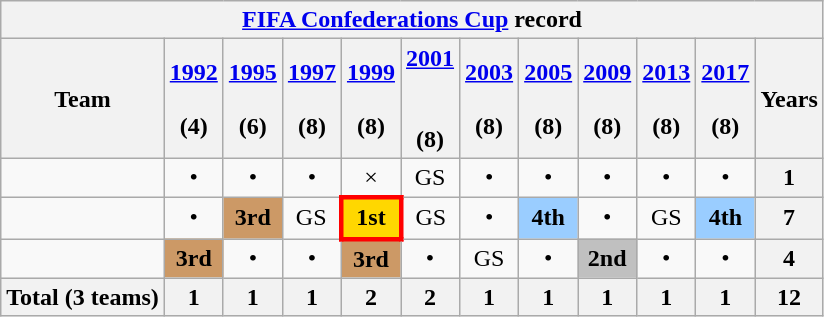<table class="wikitable" style="text-align: center">
<tr>
<th colspan=12><a href='#'>FIFA Confederations Cup</a> record</th>
</tr>
<tr>
<th>Team</th>
<th><a href='#'>1992</a><br> <br> (4)</th>
<th><a href='#'>1995</a><br> <br> (6)</th>
<th><a href='#'>1997</a><br> <br> (8)</th>
<th><a href='#'>1999</a><br> <br> (8)</th>
<th><a href='#'>2001</a><br> <br><br> (8)</th>
<th><a href='#'>2003</a><br> <br> (8)</th>
<th><a href='#'>2005</a><br> <br> (8)</th>
<th><a href='#'>2009</a><br> <br> (8)</th>
<th><a href='#'>2013</a><br> <br> (8)</th>
<th><a href='#'>2017</a><br> <br> (8)</th>
<th>Years</th>
</tr>
<tr>
<td align=left></td>
<td>•</td>
<td>•</td>
<td>•</td>
<td>×</td>
<td>GS</td>
<td>•</td>
<td>•</td>
<td>•</td>
<td>•</td>
<td>•</td>
<th>1</th>
</tr>
<tr>
<td align=left></td>
<td>•</td>
<td style="background:#c96;"><strong>3rd</strong></td>
<td>GS</td>
<td style="border:3px solid red; background:gold;"><strong>1st</strong></td>
<td>GS</td>
<td>•</td>
<td style="background:#9acdff;"><strong>4th</strong></td>
<td>•</td>
<td>GS</td>
<td style="background:#9acdff;"><strong>4th</strong></td>
<th>7</th>
</tr>
<tr>
<td align=left></td>
<td style="background:#c96;"><strong>3rd</strong></td>
<td>•</td>
<td>•</td>
<td style="background:#c96;"><strong>3rd</strong></td>
<td>•</td>
<td>GS</td>
<td>•</td>
<td style="background:silver;"><strong>2nd</strong></td>
<td>•</td>
<td>•</td>
<th>4</th>
</tr>
<tr>
<th>Total (3 teams)</th>
<th>1</th>
<th>1</th>
<th>1</th>
<th>2</th>
<th>2</th>
<th>1</th>
<th>1</th>
<th>1</th>
<th>1</th>
<th>1</th>
<th>12</th>
</tr>
</table>
